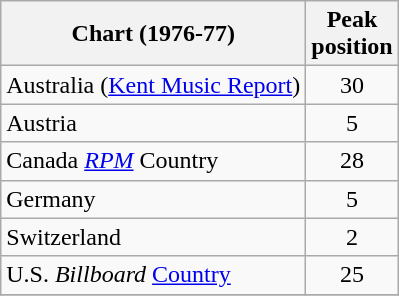<table class="wikitable sortable">
<tr>
<th align="left">Chart (1976-77)</th>
<th align="left">Peak<br>position</th>
</tr>
<tr>
<td>Australia (<a href='#'>Kent Music Report</a>)</td>
<td style="text-align:center;">30</td>
</tr>
<tr>
<td>Austria </td>
<td style="text-align:center;">5</td>
</tr>
<tr>
<td>Canada <em><a href='#'>RPM</a></em> Country</td>
<td style="text-align:center;">28</td>
</tr>
<tr>
<td>Germany </td>
<td style="text-align:center;">5</td>
</tr>
<tr>
<td>Switzerland </td>
<td style="text-align:center;">2</td>
</tr>
<tr>
<td>U.S. <em>Billboard</em> <a href='#'>Country</a></td>
<td style="text-align:center;">25</td>
</tr>
<tr>
</tr>
</table>
